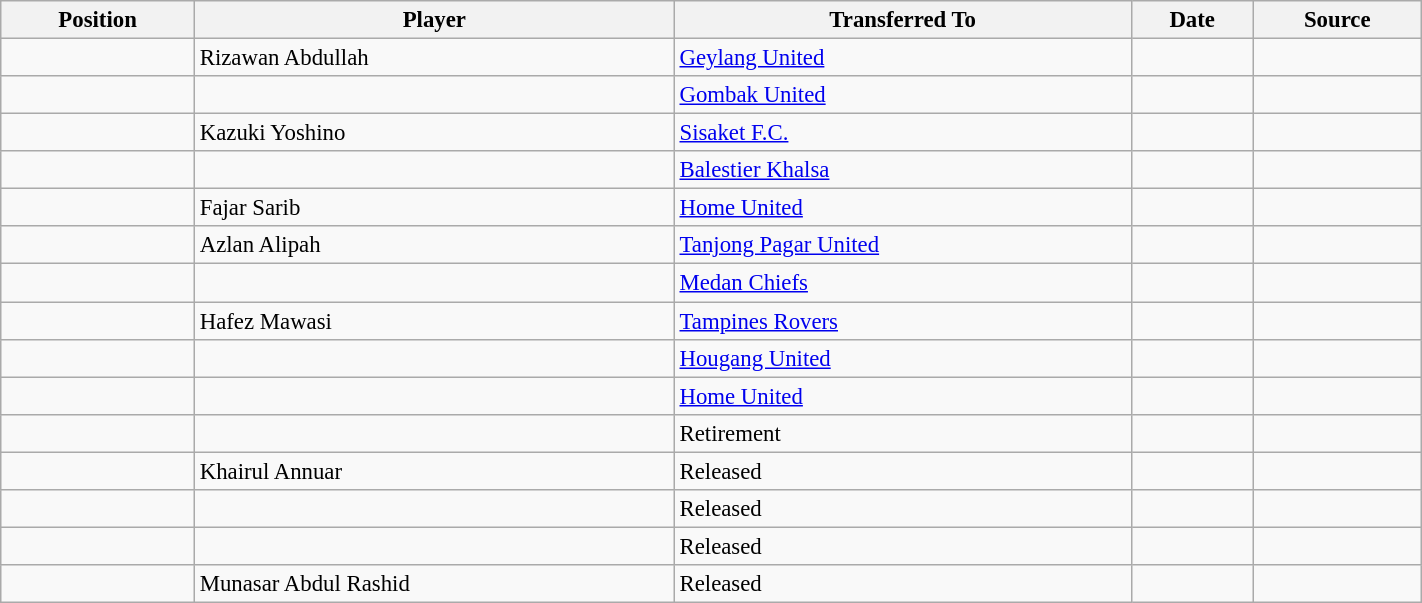<table class="wikitable sortable" style="width:75%; text-align:center; font-size:95%; text-align:left;">
<tr>
<th>Position</th>
<th>Player</th>
<th>Transferred To</th>
<th>Date</th>
<th>Source</th>
</tr>
<tr>
<td></td>
<td> Rizawan Abdullah</td>
<td> <a href='#'>Geylang United</a></td>
<td></td>
<td></td>
</tr>
<tr>
<td></td>
<td></td>
<td> <a href='#'>Gombak United</a></td>
<td></td>
<td></td>
</tr>
<tr>
<td></td>
<td> Kazuki Yoshino</td>
<td> <a href='#'>Sisaket F.C.</a></td>
<td></td>
<td></td>
</tr>
<tr>
<td></td>
<td></td>
<td> <a href='#'>Balestier Khalsa</a></td>
<td></td>
<td></td>
</tr>
<tr>
<td></td>
<td> Fajar Sarib</td>
<td> <a href='#'>Home United</a></td>
<td></td>
<td></td>
</tr>
<tr>
<td></td>
<td> Azlan Alipah</td>
<td> <a href='#'>Tanjong Pagar United</a></td>
<td></td>
<td></td>
</tr>
<tr>
<td></td>
<td></td>
<td> <a href='#'>Medan Chiefs</a></td>
<td></td>
<td></td>
</tr>
<tr>
<td></td>
<td> Hafez Mawasi</td>
<td> <a href='#'>Tampines Rovers</a></td>
<td></td>
<td></td>
</tr>
<tr>
<td></td>
<td></td>
<td> <a href='#'>Hougang United</a></td>
<td></td>
<td></td>
</tr>
<tr>
<td></td>
<td></td>
<td> <a href='#'>Home United</a></td>
<td></td>
<td></td>
</tr>
<tr>
<td></td>
<td></td>
<td>Retirement</td>
<td></td>
<td></td>
</tr>
<tr>
<td></td>
<td> Khairul Annuar</td>
<td>Released</td>
<td></td>
<td></td>
</tr>
<tr>
<td></td>
<td></td>
<td>Released</td>
<td></td>
<td></td>
</tr>
<tr>
<td></td>
<td></td>
<td>Released</td>
<td></td>
<td></td>
</tr>
<tr>
<td></td>
<td> Munasar Abdul Rashid</td>
<td>Released</td>
<td></td>
<td></td>
</tr>
</table>
